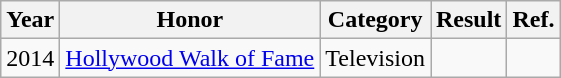<table class="wikitable plainrowheaders">
<tr>
<th>Year</th>
<th>Honor</th>
<th>Category</th>
<th>Result</th>
<th>Ref.</th>
</tr>
<tr>
<td>2014</td>
<td><a href='#'>Hollywood Walk of Fame</a></td>
<td>Television</td>
<td></td>
<td align="center"></td>
</tr>
</table>
